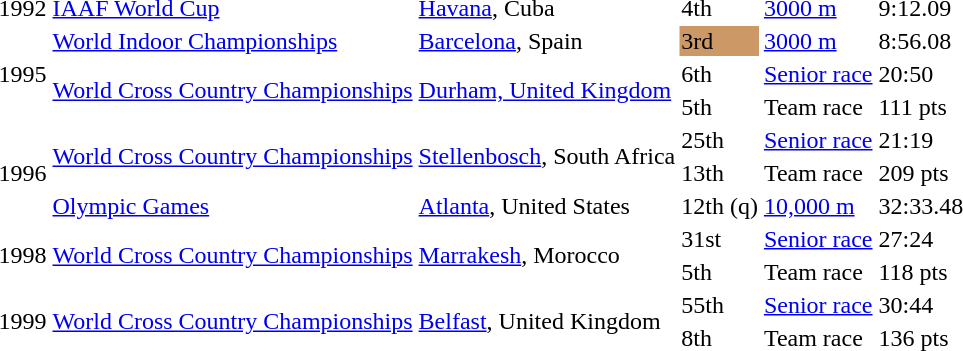<table>
<tr>
<td>1992</td>
<td><a href='#'>IAAF World Cup</a></td>
<td><a href='#'>Havana</a>, Cuba</td>
<td>4th</td>
<td><a href='#'>3000 m</a></td>
<td>9:12.09</td>
</tr>
<tr>
<td rowspan=3>1995</td>
<td><a href='#'>World Indoor Championships</a></td>
<td><a href='#'>Barcelona</a>, Spain</td>
<td bgcolor=cc9966>3rd</td>
<td><a href='#'>3000 m</a></td>
<td>8:56.08</td>
</tr>
<tr>
<td rowspan=2><a href='#'>World Cross Country Championships</a></td>
<td rowspan=2><a href='#'>Durham, United Kingdom</a></td>
<td>6th</td>
<td><a href='#'>Senior race</a></td>
<td>20:50</td>
</tr>
<tr>
<td>5th</td>
<td>Team race</td>
<td>111 pts</td>
</tr>
<tr>
<td rowspan=3>1996</td>
<td rowspan=2><a href='#'>World Cross Country Championships</a></td>
<td rowspan=2><a href='#'>Stellenbosch</a>, South Africa</td>
<td>25th</td>
<td><a href='#'>Senior race</a></td>
<td>21:19</td>
</tr>
<tr>
<td>13th</td>
<td>Team race</td>
<td>209 pts</td>
</tr>
<tr>
<td><a href='#'>Olympic Games</a></td>
<td><a href='#'>Atlanta</a>, United States</td>
<td>12th (q)</td>
<td><a href='#'>10,000 m</a></td>
<td>32:33.48</td>
</tr>
<tr>
<td rowspan=2>1998</td>
<td rowspan=2><a href='#'>World Cross Country Championships</a></td>
<td rowspan=2><a href='#'>Marrakesh</a>, Morocco</td>
<td>31st</td>
<td><a href='#'>Senior race</a></td>
<td>27:24</td>
</tr>
<tr>
<td>5th</td>
<td>Team race</td>
<td>118 pts</td>
</tr>
<tr>
<td rowspan=2>1999</td>
<td rowspan=2><a href='#'>World Cross Country Championships</a></td>
<td rowspan=2><a href='#'>Belfast</a>, United Kingdom</td>
<td>55th</td>
<td><a href='#'>Senior race</a></td>
<td>30:44</td>
</tr>
<tr>
<td>8th</td>
<td>Team race</td>
<td>136 pts</td>
</tr>
</table>
